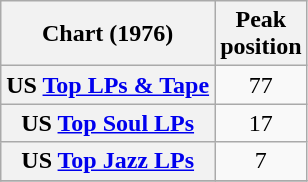<table class="wikitable plainrowheaders sortable" style="text-align:center;">
<tr>
<th>Chart (1976)</th>
<th>Peak<br>position</th>
</tr>
<tr>
<th scope="row">US <a href='#'>Top LPs & Tape</a></th>
<td>77</td>
</tr>
<tr>
<th scope="row">US <a href='#'>Top Soul LPs</a></th>
<td>17</td>
</tr>
<tr>
<th scope="row">US <a href='#'>Top Jazz LPs</a></th>
<td>7</td>
</tr>
<tr>
</tr>
</table>
